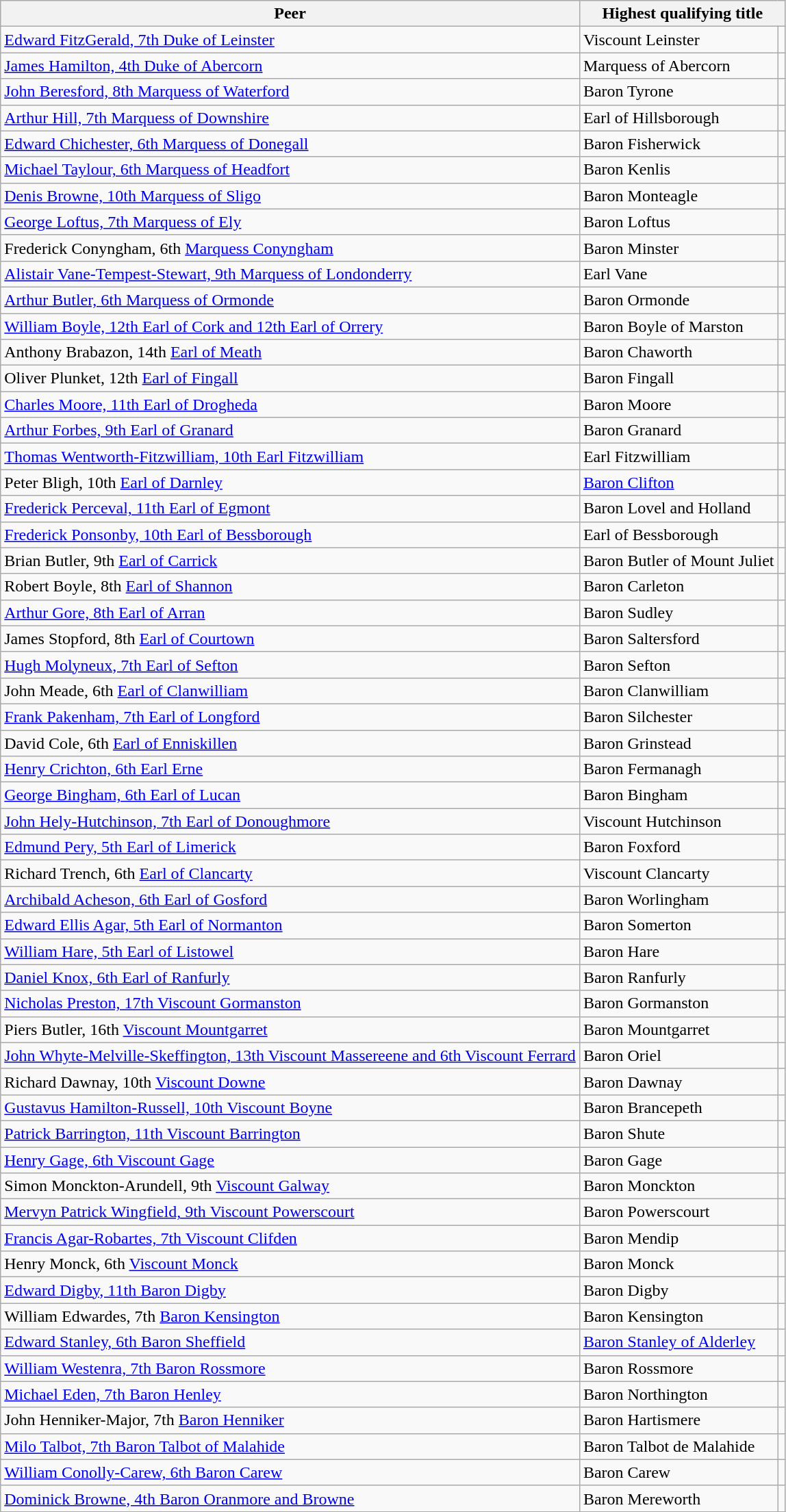<table class="wikitable">
<tr>
<th>Peer</th>
<th colspan=2>Highest qualifying title</th>
</tr>
<tr>
<td><a href='#'>Edward FitzGerald, 7th Duke of Leinster</a></td>
<td>Viscount Leinster</td>
<td></td>
</tr>
<tr>
<td><a href='#'>James Hamilton, 4th Duke of Abercorn</a></td>
<td>Marquess of Abercorn</td>
<td></td>
</tr>
<tr>
<td><a href='#'>John Beresford, 8th Marquess of Waterford</a></td>
<td>Baron Tyrone</td>
<td></td>
</tr>
<tr>
<td><a href='#'>Arthur Hill, 7th Marquess of Downshire</a></td>
<td>Earl of Hillsborough</td>
<td></td>
</tr>
<tr>
<td><a href='#'>Edward Chichester, 6th Marquess of Donegall</a></td>
<td>Baron Fisherwick</td>
<td></td>
</tr>
<tr>
<td><a href='#'>Michael Taylour, 6th Marquess of Headfort</a></td>
<td>Baron Kenlis</td>
<td></td>
</tr>
<tr>
<td><a href='#'>Denis Browne, 10th Marquess of Sligo</a></td>
<td>Baron Monteagle</td>
<td></td>
</tr>
<tr>
<td><a href='#'>George Loftus, 7th Marquess of Ely</a></td>
<td>Baron Loftus</td>
<td></td>
</tr>
<tr>
<td>Frederick Conyngham, 6th <a href='#'>Marquess Conyngham</a></td>
<td>Baron Minster</td>
<td></td>
</tr>
<tr>
<td><a href='#'>Alistair Vane-Tempest-Stewart, 9th Marquess of Londonderry</a></td>
<td>Earl Vane</td>
<td></td>
</tr>
<tr>
<td><a href='#'>Arthur Butler, 6th Marquess of Ormonde</a></td>
<td>Baron Ormonde</td>
<td></td>
</tr>
<tr>
<td><a href='#'>William Boyle, 12th Earl of Cork and 12th Earl of Orrery</a></td>
<td>Baron Boyle of Marston</td>
<td></td>
</tr>
<tr>
<td>Anthony Brabazon, 14th <a href='#'>Earl of Meath</a></td>
<td>Baron Chaworth</td>
<td></td>
</tr>
<tr>
<td>Oliver Plunket, 12th <a href='#'>Earl of Fingall</a></td>
<td>Baron Fingall</td>
<td></td>
</tr>
<tr>
<td><a href='#'>Charles Moore, 11th Earl of Drogheda</a></td>
<td>Baron Moore</td>
<td></td>
</tr>
<tr>
<td><a href='#'>Arthur Forbes, 9th Earl of Granard</a></td>
<td>Baron Granard</td>
<td></td>
</tr>
<tr>
<td><a href='#'>Thomas Wentworth-Fitzwilliam, 10th Earl Fitzwilliam</a></td>
<td>Earl Fitzwilliam</td>
<td></td>
</tr>
<tr>
<td>Peter Bligh, 10th <a href='#'>Earl of Darnley</a></td>
<td><a href='#'>Baron Clifton</a></td>
<td></td>
</tr>
<tr>
<td><a href='#'>Frederick Perceval, 11th Earl of Egmont</a></td>
<td>Baron Lovel and Holland</td>
<td></td>
</tr>
<tr>
<td><a href='#'>Frederick Ponsonby, 10th Earl of Bessborough</a></td>
<td>Earl of Bessborough</td>
<td></td>
</tr>
<tr>
<td>Brian Butler, 9th <a href='#'>Earl of Carrick</a></td>
<td>Baron Butler of Mount Juliet</td>
<td></td>
</tr>
<tr>
<td>Robert Boyle, 8th <a href='#'>Earl of Shannon</a></td>
<td>Baron Carleton</td>
<td></td>
</tr>
<tr>
<td><a href='#'>Arthur Gore, 8th Earl of Arran</a></td>
<td>Baron Sudley</td>
<td></td>
</tr>
<tr>
<td>James Stopford, 8th <a href='#'>Earl of Courtown</a></td>
<td>Baron Saltersford</td>
<td></td>
</tr>
<tr>
<td><a href='#'>Hugh Molyneux, 7th Earl of Sefton</a></td>
<td>Baron Sefton</td>
<td></td>
</tr>
<tr>
<td>John Meade, 6th <a href='#'>Earl of Clanwilliam</a></td>
<td>Baron Clanwilliam</td>
<td></td>
</tr>
<tr>
<td><a href='#'>Frank Pakenham, 7th Earl of Longford</a></td>
<td>Baron Silchester</td>
<td></td>
</tr>
<tr>
<td>David Cole, 6th <a href='#'>Earl of Enniskillen</a></td>
<td>Baron Grinstead</td>
<td></td>
</tr>
<tr>
<td><a href='#'>Henry Crichton, 6th Earl Erne</a></td>
<td>Baron Fermanagh</td>
<td></td>
</tr>
<tr>
<td><a href='#'>George Bingham, 6th Earl of Lucan</a></td>
<td>Baron Bingham</td>
<td></td>
</tr>
<tr>
<td><a href='#'>John Hely-Hutchinson, 7th Earl of Donoughmore</a></td>
<td>Viscount Hutchinson</td>
<td></td>
</tr>
<tr>
<td><a href='#'>Edmund Pery, 5th Earl of Limerick</a></td>
<td>Baron Foxford</td>
<td></td>
</tr>
<tr>
<td>Richard Trench, 6th <a href='#'>Earl of Clancarty</a></td>
<td>Viscount Clancarty</td>
<td></td>
</tr>
<tr>
<td><a href='#'>Archibald Acheson, 6th Earl of Gosford</a></td>
<td>Baron Worlingham</td>
<td></td>
</tr>
<tr>
<td><a href='#'>Edward Ellis Agar, 5th Earl of Normanton</a></td>
<td>Baron Somerton</td>
<td></td>
</tr>
<tr>
<td><a href='#'>William Hare, 5th Earl of Listowel</a></td>
<td>Baron Hare</td>
<td></td>
</tr>
<tr>
<td><a href='#'>Daniel Knox, 6th Earl of Ranfurly</a></td>
<td>Baron Ranfurly</td>
<td></td>
</tr>
<tr>
<td><a href='#'>Nicholas Preston, 17th Viscount Gormanston</a></td>
<td>Baron Gormanston</td>
<td></td>
</tr>
<tr>
<td>Piers Butler, 16th <a href='#'>Viscount Mountgarret</a></td>
<td>Baron Mountgarret</td>
<td></td>
</tr>
<tr>
<td><a href='#'>John Whyte-Melville-Skeffington, 13th Viscount Massereene and 6th Viscount Ferrard</a></td>
<td>Baron Oriel</td>
<td></td>
</tr>
<tr>
<td>Richard Dawnay, 10th <a href='#'>Viscount Downe</a></td>
<td>Baron Dawnay</td>
<td></td>
</tr>
<tr>
<td><a href='#'>Gustavus Hamilton-Russell, 10th Viscount Boyne</a></td>
<td>Baron Brancepeth</td>
<td></td>
</tr>
<tr>
<td><a href='#'>Patrick Barrington, 11th Viscount Barrington</a></td>
<td>Baron Shute</td>
<td></td>
</tr>
<tr>
<td><a href='#'>Henry Gage, 6th Viscount Gage</a></td>
<td>Baron Gage</td>
<td></td>
</tr>
<tr>
<td>Simon Monckton-Arundell, 9th <a href='#'>Viscount Galway</a></td>
<td>Baron Monckton</td>
<td></td>
</tr>
<tr>
<td><a href='#'>Mervyn Patrick Wingfield, 9th Viscount Powerscourt</a></td>
<td>Baron Powerscourt</td>
<td></td>
</tr>
<tr>
<td><a href='#'>Francis Agar-Robartes, 7th Viscount Clifden</a></td>
<td>Baron Mendip</td>
<td></td>
</tr>
<tr>
<td>Henry Monck, 6th <a href='#'>Viscount Monck</a></td>
<td>Baron Monck</td>
<td></td>
</tr>
<tr>
<td><a href='#'>Edward Digby, 11th Baron Digby</a></td>
<td>Baron Digby</td>
<td></td>
</tr>
<tr>
<td>William Edwardes, 7th <a href='#'>Baron Kensington</a></td>
<td>Baron Kensington</td>
<td></td>
</tr>
<tr>
<td><a href='#'>Edward Stanley, 6th Baron Sheffield</a></td>
<td><a href='#'>Baron Stanley of Alderley</a></td>
<td></td>
</tr>
<tr>
<td><a href='#'>William Westenra, 7th Baron Rossmore</a></td>
<td>Baron Rossmore</td>
<td></td>
</tr>
<tr>
<td><a href='#'>Michael Eden, 7th Baron Henley</a></td>
<td>Baron Northington</td>
<td></td>
</tr>
<tr>
<td>John Henniker-Major, 7th <a href='#'>Baron Henniker</a></td>
<td>Baron Hartismere</td>
<td></td>
</tr>
<tr>
<td><a href='#'>Milo Talbot, 7th Baron Talbot of Malahide</a></td>
<td>Baron Talbot de Malahide</td>
<td></td>
</tr>
<tr>
<td><a href='#'>William Conolly-Carew, 6th Baron Carew</a></td>
<td>Baron Carew</td>
<td></td>
</tr>
<tr>
<td><a href='#'>Dominick Browne, 4th Baron Oranmore and Browne</a></td>
<td>Baron Mereworth</td>
<td></td>
</tr>
<tr>
</tr>
</table>
